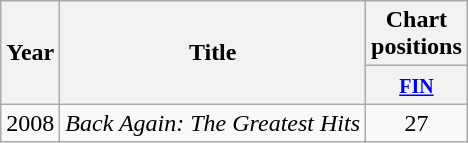<table class="wikitable">
<tr>
<th rowspan="2">Year</th>
<th rowspan="2">Title</th>
<th>Chart positions</th>
</tr>
<tr>
<th width="40"><small><a href='#'>FIN</a></small></th>
</tr>
<tr>
<td rowspan="1">2008</td>
<td align="center"><em>Back Again: The Greatest Hits</em></td>
<td align="center">27</td>
</tr>
</table>
